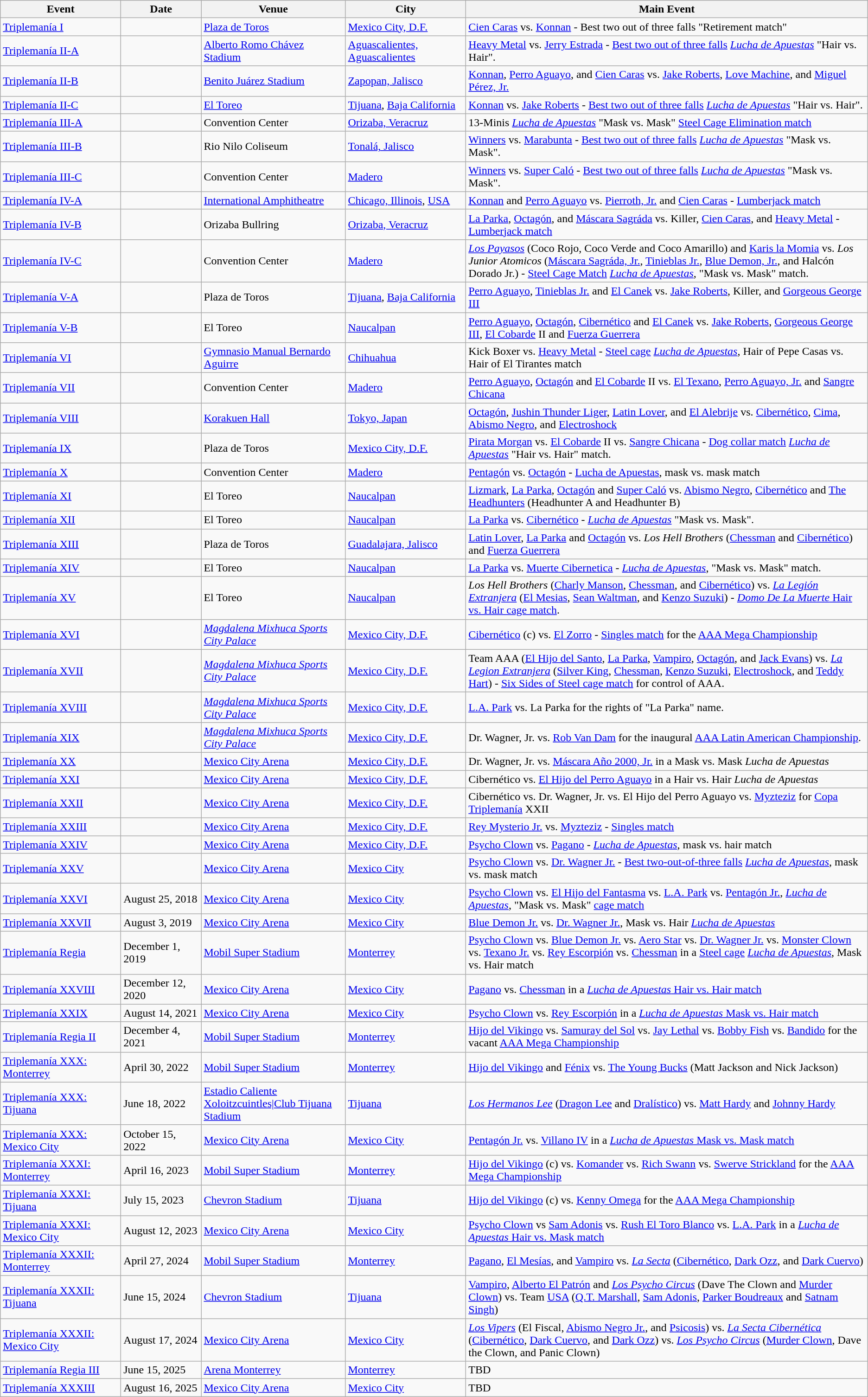<table class="wikitable" align="center">
<tr>
<th width="9%">Event</th>
<th width="6%">Date</th>
<th width="10%">Venue</th>
<th width="9%">City</th>
<th width="30%">Main Event</th>
</tr>
<tr>
<td><a href='#'>Triplemanía I</a></td>
<td></td>
<td><a href='#'>Plaza de Toros</a></td>
<td><a href='#'>Mexico City, D.F.</a></td>
<td><a href='#'>Cien Caras</a> vs. <a href='#'>Konnan</a> - Best two out of three falls "Retirement match"</td>
</tr>
<tr>
<td><a href='#'>Triplemanía II-A</a></td>
<td></td>
<td><a href='#'>Alberto Romo Chávez Stadium</a></td>
<td><a href='#'>Aguascalientes, Aguascalientes</a></td>
<td><a href='#'>Heavy Metal</a> vs. <a href='#'>Jerry Estrada</a> - <a href='#'>Best two out of three falls</a> <em><a href='#'>Lucha de Apuestas</a></em> "Hair vs. Hair".</td>
</tr>
<tr>
<td><a href='#'>Triplemanía II-B</a></td>
<td></td>
<td><a href='#'>Benito Juárez Stadium</a></td>
<td><a href='#'>Zapopan, Jalisco</a></td>
<td><a href='#'>Konnan</a>, <a href='#'>Perro Aguayo</a>, and <a href='#'>Cien Caras</a> vs. <a href='#'>Jake Roberts</a>, <a href='#'>Love Machine</a>, and <a href='#'>Miguel Pérez, Jr.</a></td>
</tr>
<tr>
<td><a href='#'>Triplemanía II-C</a></td>
<td></td>
<td><a href='#'>El Toreo</a></td>
<td><a href='#'>Tijuana</a>, <a href='#'>Baja California</a></td>
<td><a href='#'>Konnan</a> vs. <a href='#'>Jake Roberts</a> - <a href='#'>Best two out of three falls</a> <em><a href='#'>Lucha de Apuestas</a></em> "Hair vs. Hair".</td>
</tr>
<tr>
<td><a href='#'>Triplemanía III-A</a></td>
<td></td>
<td>Convention Center</td>
<td><a href='#'>Orizaba, Veracruz</a></td>
<td>13-Minis <em><a href='#'>Lucha de Apuestas</a></em> "Mask vs. Mask" <a href='#'>Steel Cage Elimination match</a></td>
</tr>
<tr>
<td><a href='#'>Triplemanía III-B</a></td>
<td></td>
<td>Rio Nilo Coliseum</td>
<td><a href='#'>Tonalá, Jalisco</a></td>
<td><a href='#'>Winners</a> vs. <a href='#'>Marabunta</a> - <a href='#'>Best two out of three falls</a> <em><a href='#'>Lucha de Apuestas</a></em> "Mask vs. Mask".</td>
</tr>
<tr>
<td><a href='#'>Triplemanía III-C</a></td>
<td></td>
<td>Convention Center</td>
<td><a href='#'>Madero</a></td>
<td><a href='#'>Winners</a> vs. <a href='#'>Super Caló</a> - <a href='#'>Best two out of three falls</a> <em><a href='#'>Lucha de Apuestas</a></em> "Mask vs. Mask".</td>
</tr>
<tr>
<td><a href='#'>Triplemanía IV-A</a></td>
<td></td>
<td><a href='#'>International Amphitheatre</a></td>
<td><a href='#'>Chicago, Illinois</a>, <a href='#'>USA</a></td>
<td><a href='#'>Konnan</a> and <a href='#'>Perro Aguayo</a> vs. <a href='#'>Pierroth, Jr.</a> and <a href='#'>Cien Caras</a> - <a href='#'>Lumberjack match</a></td>
</tr>
<tr>
<td><a href='#'>Triplemanía IV-B</a></td>
<td></td>
<td>Orizaba Bullring</td>
<td><a href='#'>Orizaba, Veracruz</a></td>
<td><a href='#'>La Parka</a>, <a href='#'>Octagón</a>, and <a href='#'>Máscara Sagráda</a> vs. Killer, <a href='#'>Cien Caras</a>, and <a href='#'>Heavy Metal</a> - <a href='#'>Lumberjack match</a></td>
</tr>
<tr>
<td><a href='#'>Triplemanía IV-C</a></td>
<td></td>
<td>Convention Center</td>
<td><a href='#'>Madero</a></td>
<td><em><a href='#'>Los Payasos</a></em> (Coco Rojo, Coco Verde and Coco Amarillo) and <a href='#'>Karis la Momia</a> vs. <em>Los Junior Atomicos</em> (<a href='#'>Máscara Sagráda, Jr.</a>, <a href='#'>Tinieblas Jr.</a>, <a href='#'>Blue Demon, Jr.</a>, and Halcón Dorado Jr.) - <a href='#'>Steel Cage Match</a> <em><a href='#'>Lucha de Apuestas</a></em>, "Mask vs. Mask" match.</td>
</tr>
<tr>
<td><a href='#'>Triplemanía V-A</a></td>
<td></td>
<td>Plaza de Toros</td>
<td><a href='#'>Tijuana</a>, <a href='#'>Baja California</a></td>
<td><a href='#'>Perro Aguayo</a>, <a href='#'>Tinieblas Jr.</a> and <a href='#'>El Canek</a> vs. <a href='#'>Jake Roberts</a>, Killer, and <a href='#'>Gorgeous George III</a></td>
</tr>
<tr>
<td><a href='#'>Triplemanía V-B</a></td>
<td></td>
<td>El Toreo</td>
<td><a href='#'>Naucalpan</a></td>
<td><a href='#'>Perro Aguayo</a>, <a href='#'>Octagón</a>, <a href='#'>Cibernético</a> and <a href='#'>El Canek</a> vs. <a href='#'>Jake Roberts</a>, <a href='#'>Gorgeous George III</a>, <a href='#'>El Cobarde</a> II and <a href='#'>Fuerza Guerrera</a></td>
</tr>
<tr>
<td><a href='#'>Triplemanía VI</a></td>
<td></td>
<td><a href='#'>Gymnasio Manual Bernardo Aguirre</a></td>
<td><a href='#'>Chihuahua</a></td>
<td>Kick Boxer vs. <a href='#'>Heavy Metal</a> - <a href='#'>Steel cage</a> <em><a href='#'>Lucha de Apuestas</a></em>, Hair of Pepe Casas vs. Hair of El Tirantes match</td>
</tr>
<tr>
<td><a href='#'>Triplemanía VII</a></td>
<td></td>
<td>Convention Center</td>
<td><a href='#'>Madero</a></td>
<td><a href='#'>Perro Aguayo</a>, <a href='#'>Octagón</a> and <a href='#'>El Cobarde</a> II vs. <a href='#'>El Texano</a>, <a href='#'>Perro Aguayo, Jr.</a> and <a href='#'>Sangre Chicana</a></td>
</tr>
<tr>
<td><a href='#'>Triplemanía VIII</a></td>
<td></td>
<td><a href='#'>Korakuen Hall</a></td>
<td><a href='#'>Tokyo, Japan</a></td>
<td><a href='#'>Octagón</a>, <a href='#'>Jushin Thunder Liger</a>, <a href='#'>Latin Lover</a>, and <a href='#'>El Alebrije</a> vs. <a href='#'>Cibernético</a>, <a href='#'>Cima</a>, <a href='#'>Abismo Negro</a>, and <a href='#'>Electroshock</a></td>
</tr>
<tr>
<td><a href='#'>Triplemanía IX</a></td>
<td></td>
<td>Plaza de Toros</td>
<td><a href='#'>Mexico City, D.F.</a></td>
<td><a href='#'>Pirata Morgan</a> vs. <a href='#'>El Cobarde</a> II vs. <a href='#'>Sangre Chicana</a> - <a href='#'>Dog collar match</a> <em><a href='#'>Lucha de Apuestas</a></em> "Hair vs. Hair" match.</td>
</tr>
<tr>
<td><a href='#'>Triplemanía X</a></td>
<td></td>
<td>Convention Center</td>
<td><a href='#'>Madero</a></td>
<td><a href='#'>Pentagón</a> vs. <a href='#'>Octagón</a> - <a href='#'>Lucha de Apuestas</a>, mask vs. mask match</td>
</tr>
<tr>
<td><a href='#'>Triplemanía XI</a></td>
<td></td>
<td>El Toreo</td>
<td><a href='#'>Naucalpan</a></td>
<td><a href='#'>Lizmark</a>, <a href='#'>La Parka</a>, <a href='#'>Octagón</a> and <a href='#'>Super Caló</a> vs. <a href='#'>Abismo Negro</a>, <a href='#'>Cibernético</a> and <a href='#'>The Headhunters</a> (Headhunter A and Headhunter B)</td>
</tr>
<tr>
<td><a href='#'>Triplemanía XII</a></td>
<td></td>
<td>El Toreo</td>
<td><a href='#'>Naucalpan</a></td>
<td><a href='#'>La Parka</a> vs. <a href='#'>Cibernético</a> - <em><a href='#'>Lucha de Apuestas</a></em> "Mask vs. Mask".</td>
</tr>
<tr>
<td><a href='#'>Triplemanía XIII</a></td>
<td></td>
<td>Plaza de Toros</td>
<td><a href='#'>Guadalajara, Jalisco</a></td>
<td><a href='#'>Latin Lover</a>, <a href='#'>La Parka</a> and <a href='#'>Octagón</a> vs. <em>Los Hell Brothers</em> (<a href='#'>Chessman</a> and <a href='#'>Cibernético</a>) and <a href='#'>Fuerza Guerrera</a></td>
</tr>
<tr>
<td><a href='#'>Triplemanía XIV</a></td>
<td></td>
<td>El Toreo</td>
<td><a href='#'>Naucalpan</a></td>
<td><a href='#'>La Parka</a> vs. <a href='#'>Muerte Cibernetica</a> - <em><a href='#'>Lucha de Apuestas</a></em>, "Mask vs. Mask" match.</td>
</tr>
<tr>
<td><a href='#'>Triplemanía XV</a></td>
<td></td>
<td>El Toreo</td>
<td><a href='#'>Naucalpan</a></td>
<td><em>Los Hell Brothers</em> (<a href='#'>Charly Manson</a>, <a href='#'>Chessman</a>, and <a href='#'>Cibernético</a>) vs.  <em><a href='#'>La Legión Extranjera</a></em> (<a href='#'>El Mesias</a>, <a href='#'>Sean Waltman</a>, and <a href='#'>Kenzo Suzuki</a>) - <a href='#'><em>Domo De La Muerte</em> Hair vs. Hair cage match</a>.</td>
</tr>
<tr>
<td><a href='#'>Triplemanía XVI</a></td>
<td></td>
<td><em><a href='#'> Magdalena Mixhuca Sports City Palace</a></em></td>
<td><a href='#'>Mexico City, D.F.</a></td>
<td><a href='#'>Cibernético</a> (c) vs. <a href='#'>El Zorro</a> - <a href='#'>Singles  match</a> for the <a href='#'>AAA Mega Championship</a></td>
</tr>
<tr>
<td><a href='#'>Triplemanía XVII</a></td>
<td></td>
<td><em><a href='#'> Magdalena Mixhuca Sports City Palace</a></em></td>
<td><a href='#'>Mexico City, D.F.</a></td>
<td>Team AAA (<a href='#'>El Hijo del Santo</a>, <a href='#'>La Parka</a>, <a href='#'>Vampiro</a>, <a href='#'>Octagón</a>, and <a href='#'>Jack Evans</a>) vs.  <em><a href='#'>La Legion Extranjera</a></em> (<a href='#'>Silver King</a>, <a href='#'>Chessman</a>, <a href='#'>Kenzo Suzuki</a>, <a href='#'>Electroshock</a>, and <a href='#'>Teddy Hart</a>) - <a href='#'>Six Sides of Steel cage match</a> for control of AAA.</td>
</tr>
<tr>
<td><a href='#'>Triplemanía XVIII</a></td>
<td></td>
<td><em><a href='#'> Magdalena Mixhuca Sports City Palace</a></em></td>
<td><a href='#'>Mexico City, D.F.</a></td>
<td><a href='#'>L.A. Park</a> vs. La Parka for the rights of "La Parka" name.</td>
</tr>
<tr>
<td><a href='#'>Triplemanía XIX</a></td>
<td></td>
<td><em><a href='#'> Magdalena Mixhuca Sports City Palace</a></em></td>
<td><a href='#'>Mexico City, D.F.</a></td>
<td>Dr. Wagner, Jr. vs. <a href='#'>Rob Van Dam</a> for the inaugural <a href='#'>AAA Latin American Championship</a>.</td>
</tr>
<tr>
<td><a href='#'>Triplemanía XX</a></td>
<td></td>
<td><a href='#'>Mexico City Arena</a></td>
<td><a href='#'>Mexico City, D.F.</a></td>
<td>Dr. Wagner, Jr. vs. <a href='#'>Máscara Año 2000, Jr.</a> in a Mask vs. Mask <em>Lucha de Apuestas</em></td>
</tr>
<tr>
<td><a href='#'>Triplemanía XXI</a></td>
<td></td>
<td><a href='#'>Mexico City Arena</a></td>
<td><a href='#'>Mexico City, D.F.</a></td>
<td>Cibernético vs. <a href='#'>El Hijo del Perro Aguayo</a> in a Hair vs. Hair <em>Lucha de Apuestas</em></td>
</tr>
<tr>
<td><a href='#'>Triplemanía XXII</a></td>
<td></td>
<td><a href='#'>Mexico City Arena</a></td>
<td><a href='#'>Mexico City, D.F.</a></td>
<td>Cibernético vs. Dr. Wagner, Jr. vs. El Hijo del Perro Aguayo vs. <a href='#'>Myzteziz</a> for <a href='#'>Copa Triplemanía</a> XXII</td>
</tr>
<tr>
<td><a href='#'>Triplemanía XXIII</a></td>
<td></td>
<td><a href='#'>Mexico City Arena</a></td>
<td><a href='#'>Mexico City, D.F.</a></td>
<td><a href='#'>Rey Mysterio Jr.</a> vs. <a href='#'>Myzteziz</a> - <a href='#'>Singles match</a></td>
</tr>
<tr>
<td><a href='#'>Triplemanía XXIV</a></td>
<td></td>
<td><a href='#'>Mexico City Arena</a></td>
<td><a href='#'>Mexico City, D.F.</a></td>
<td><a href='#'>Psycho Clown</a> vs. <a href='#'>Pagano</a> - <em><a href='#'>Lucha de Apuestas</a></em>, mask vs. hair match</td>
</tr>
<tr>
<td><a href='#'>Triplemanía XXV</a></td>
<td></td>
<td><a href='#'>Mexico City Arena</a></td>
<td><a href='#'>Mexico City</a></td>
<td><a href='#'>Psycho Clown</a> vs. <a href='#'>Dr. Wagner Jr.</a> - <a href='#'>Best two-out-of-three falls</a> <em><a href='#'>Lucha de Apuestas</a></em>, mask vs. mask match</td>
</tr>
<tr>
<td><a href='#'>Triplemanía XXVI</a></td>
<td>August 25, 2018</td>
<td><a href='#'>Mexico City Arena</a></td>
<td><a href='#'>Mexico City</a></td>
<td><a href='#'>Psycho Clown</a> vs. <a href='#'>El Hijo del Fantasma</a> vs. <a href='#'>L.A. Park</a> vs. <a href='#'>Pentagón Jr.</a>, <em><a href='#'>Lucha de Apuestas</a></em>, "Mask vs. Mask" <a href='#'>cage match</a></td>
</tr>
<tr>
<td><a href='#'>Triplemanía XXVII</a></td>
<td>August 3, 2019</td>
<td><a href='#'>Mexico City Arena</a></td>
<td><a href='#'>Mexico City</a></td>
<td><a href='#'>Blue Demon Jr.</a> vs. <a href='#'>Dr. Wagner Jr.</a>, Mask vs. Hair <em><a href='#'>Lucha de Apuestas</a></em></td>
</tr>
<tr>
<td><a href='#'>Triplemanía Regia</a></td>
<td>December 1, 2019</td>
<td><a href='#'>Mobil Super Stadium</a></td>
<td><a href='#'>Monterrey</a></td>
<td><a href='#'>Psycho Clown</a> vs. <a href='#'>Blue Demon Jr.</a> vs. <a href='#'>Aero Star</a> vs. <a href='#'>Dr. Wagner Jr.</a> vs. <a href='#'>Monster Clown</a> vs. <a href='#'>Texano Jr.</a> vs. <a href='#'>Rey Escorpión</a> vs. <a href='#'>Chessman</a> in a <a href='#'>Steel cage</a> <em><a href='#'>Lucha de Apuestas</a></em>, Mask vs. Hair match</td>
</tr>
<tr>
<td><a href='#'>Triplemanía XXVIII</a></td>
<td>December 12, 2020</td>
<td><a href='#'>Mexico City Arena</a></td>
<td><a href='#'>Mexico City</a></td>
<td><a href='#'>Pagano</a> vs. <a href='#'>Chessman</a> in a <a href='#'><em>Lucha de Apuestas</em> Hair vs. Hair match</a></td>
</tr>
<tr>
<td><a href='#'>Triplemanía XXIX</a></td>
<td>August 14, 2021</td>
<td><a href='#'>Mexico City Arena</a></td>
<td><a href='#'>Mexico City</a></td>
<td><a href='#'>Psycho Clown</a> vs. <a href='#'>Rey Escorpión</a> in a <a href='#'><em>Lucha de Apuestas</em> Mask vs. Hair match</a></td>
</tr>
<tr>
<td><a href='#'>Triplemanía Regia II</a></td>
<td>December 4, 2021</td>
<td><a href='#'>Mobil Super Stadium</a></td>
<td><a href='#'>Monterrey</a></td>
<td><a href='#'>Hijo del Vikingo</a> vs. <a href='#'>Samuray del Sol</a> vs. <a href='#'>Jay Lethal</a> vs. <a href='#'>Bobby Fish</a> vs. <a href='#'>Bandido</a> for the vacant <a href='#'>AAA Mega Championship</a></td>
</tr>
<tr>
<td><a href='#'>Triplemanía XXX: Monterrey</a></td>
<td>April 30, 2022</td>
<td><a href='#'>Mobil Super Stadium</a></td>
<td><a href='#'>Monterrey</a></td>
<td><a href='#'>Hijo del Vikingo</a> and <a href='#'>Fénix</a> vs. <a href='#'>The Young Bucks</a> (Matt Jackson and Nick Jackson)</td>
</tr>
<tr>
<td><a href='#'>Triplemanía XXX: Tijuana</a></td>
<td>June 18, 2022</td>
<td><a href='#'>Estadio Caliente Xoloitzcuintles|Club Tijuana Stadium</a></td>
<td><a href='#'>Tijuana</a></td>
<td><em><a href='#'>Los Hermanos Lee</a></em> (<a href='#'>Dragon Lee</a> and <a href='#'>Dralístico</a>) vs. <a href='#'>Matt Hardy</a> and <a href='#'>Johnny Hardy</a></td>
</tr>
<tr>
<td><a href='#'>Triplemanía XXX: Mexico City</a></td>
<td>October 15, 2022</td>
<td><a href='#'>Mexico City Arena</a></td>
<td><a href='#'>Mexico City</a></td>
<td><a href='#'>Pentagón Jr.</a> vs. <a href='#'>Villano IV</a> in a <a href='#'><em>Lucha de Apuestas</em> Mask vs. Mask match</a></td>
</tr>
<tr>
<td><a href='#'>Triplemanía XXXI: Monterrey</a></td>
<td>April 16, 2023</td>
<td><a href='#'>Mobil Super Stadium</a></td>
<td><a href='#'>Monterrey</a></td>
<td><a href='#'>Hijo del Vikingo</a> (c) vs. <a href='#'>Komander</a> vs. <a href='#'>Rich Swann</a> vs. <a href='#'>Swerve Strickland</a> for the <a href='#'>AAA Mega Championship</a></td>
</tr>
<tr>
<td><a href='#'>Triplemanía XXXI: Tijuana</a></td>
<td>July 15, 2023</td>
<td><a href='#'>Chevron Stadium</a></td>
<td><a href='#'>Tijuana</a></td>
<td><a href='#'>Hijo del Vikingo</a> (c) vs. <a href='#'>Kenny Omega</a> for the <a href='#'>AAA Mega Championship</a></td>
</tr>
<tr>
<td><a href='#'>Triplemanía XXXI: Mexico City</a></td>
<td>August 12, 2023</td>
<td><a href='#'>Mexico City Arena</a></td>
<td><a href='#'>Mexico City</a></td>
<td><a href='#'>Psycho Clown</a> vs <a href='#'>Sam Adonis</a> vs. <a href='#'>Rush El Toro Blanco</a> vs. <a href='#'>L.A. Park</a> in a <a href='#'><em>Lucha de Apuestas</em> Hair vs. Mask match</a></td>
</tr>
<tr>
<td><a href='#'>Triplemanía XXXII: Monterrey</a></td>
<td>April 27, 2024</td>
<td><a href='#'>Mobil Super Stadium</a></td>
<td><a href='#'>Monterrey</a></td>
<td><a href='#'>Pagano</a>, <a href='#'>El Mesías</a>, and <a href='#'>Vampiro</a> vs. <em><a href='#'>La Secta</a></em> (<a href='#'>Cibernético</a>, <a href='#'>Dark Ozz</a>, and <a href='#'>Dark Cuervo</a>)</td>
</tr>
<tr>
<td><a href='#'>Triplemanía XXXII: Tijuana</a></td>
<td>June 15, 2024</td>
<td><a href='#'>Chevron Stadium</a></td>
<td><a href='#'>Tijuana</a></td>
<td><a href='#'>Vampiro</a>, <a href='#'>Alberto El Patrón</a> and <em><a href='#'>Los Psycho Circus</a></em> (Dave The Clown and <a href='#'>Murder Clown</a>) vs. Team <a href='#'>USA</a> (<a href='#'>Q.T. Marshall</a>, <a href='#'>Sam Adonis</a>, <a href='#'>Parker Boudreaux</a> and <a href='#'>Satnam Singh</a>)</td>
</tr>
<tr>
<td><a href='#'>Triplemanía XXXII: Mexico City</a></td>
<td>August 17, 2024</td>
<td><a href='#'>Mexico City Arena</a></td>
<td><a href='#'>Mexico City</a></td>
<td><em><a href='#'>Los Vipers</a></em> (El Fiscal, <a href='#'>Abismo Negro Jr.</a>, and <a href='#'>Psicosis</a>) vs. <em><a href='#'>La Secta Cibernética</a></em> (<a href='#'>Cibernético</a>, <a href='#'>Dark Cuervo</a>, and <a href='#'>Dark Ozz</a>) vs. <em><a href='#'>Los Psycho Circus</a></em> (<a href='#'>Murder Clown</a>, Dave the Clown, and Panic Clown)</td>
</tr>
<tr>
<td><a href='#'>Triplemanía Regia III</a></td>
<td>June 15, 2025</td>
<td><a href='#'>Arena Monterrey</a></td>
<td><a href='#'>Monterrey</a></td>
<td>TBD</td>
</tr>
<tr>
<td><a href='#'>Triplemanía XXXIII</a></td>
<td>August 16, 2025</td>
<td><a href='#'>Mexico City Arena</a></td>
<td><a href='#'>Mexico City</a></td>
<td>TBD</td>
</tr>
</table>
